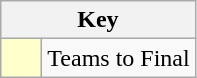<table class="wikitable" style="text-align: center;">
<tr>
<th colspan=2>Key</th>
</tr>
<tr>
<td style="background:#ffffcc; width:20px;"></td>
<td align=left>Teams to Final</td>
</tr>
</table>
